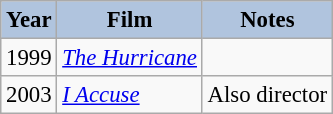<table class="wikitable" style="font-size:95%;">
<tr>
<th style="background:#B0C4DE;">Year</th>
<th style="background:#B0C4DE;">Film</th>
<th style="background:#B0C4DE;">Notes</th>
</tr>
<tr>
<td>1999</td>
<td><em><a href='#'>The Hurricane</a></em></td>
<td></td>
</tr>
<tr>
<td>2003</td>
<td><em><a href='#'>I Accuse</a></em></td>
<td>Also director</td>
</tr>
</table>
